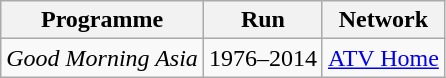<table class="wikitable">
<tr>
<th>Programme</th>
<th>Run</th>
<th>Network</th>
</tr>
<tr>
<td><em>Good Morning Asia</em></td>
<td>1976–2014</td>
<td><a href='#'>ATV Home</a></td>
</tr>
</table>
